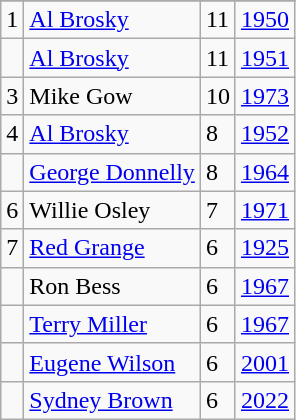<table class="wikitable">
<tr>
</tr>
<tr>
<td>1</td>
<td><a href='#'>Al Brosky</a></td>
<td>11</td>
<td><a href='#'>1950</a></td>
</tr>
<tr>
<td></td>
<td><a href='#'>Al Brosky</a></td>
<td>11</td>
<td><a href='#'>1951</a></td>
</tr>
<tr>
<td>3</td>
<td>Mike Gow</td>
<td>10</td>
<td><a href='#'>1973</a></td>
</tr>
<tr>
<td>4</td>
<td><a href='#'>Al Brosky</a></td>
<td>8</td>
<td><a href='#'>1952</a></td>
</tr>
<tr>
<td></td>
<td><a href='#'>George Donnelly</a></td>
<td>8</td>
<td><a href='#'>1964</a></td>
</tr>
<tr>
<td>6</td>
<td>Willie Osley</td>
<td>7</td>
<td><a href='#'>1971</a></td>
</tr>
<tr>
<td>7</td>
<td><a href='#'>Red Grange</a></td>
<td>6</td>
<td><a href='#'>1925</a></td>
</tr>
<tr>
<td></td>
<td>Ron Bess</td>
<td>6</td>
<td><a href='#'>1967</a></td>
</tr>
<tr>
<td></td>
<td><a href='#'>Terry Miller</a></td>
<td>6</td>
<td><a href='#'>1967</a></td>
</tr>
<tr>
<td></td>
<td><a href='#'>Eugene Wilson</a></td>
<td>6</td>
<td><a href='#'>2001</a></td>
</tr>
<tr>
<td></td>
<td><a href='#'>Sydney Brown</a></td>
<td>6</td>
<td><a href='#'>2022</a></td>
</tr>
</table>
